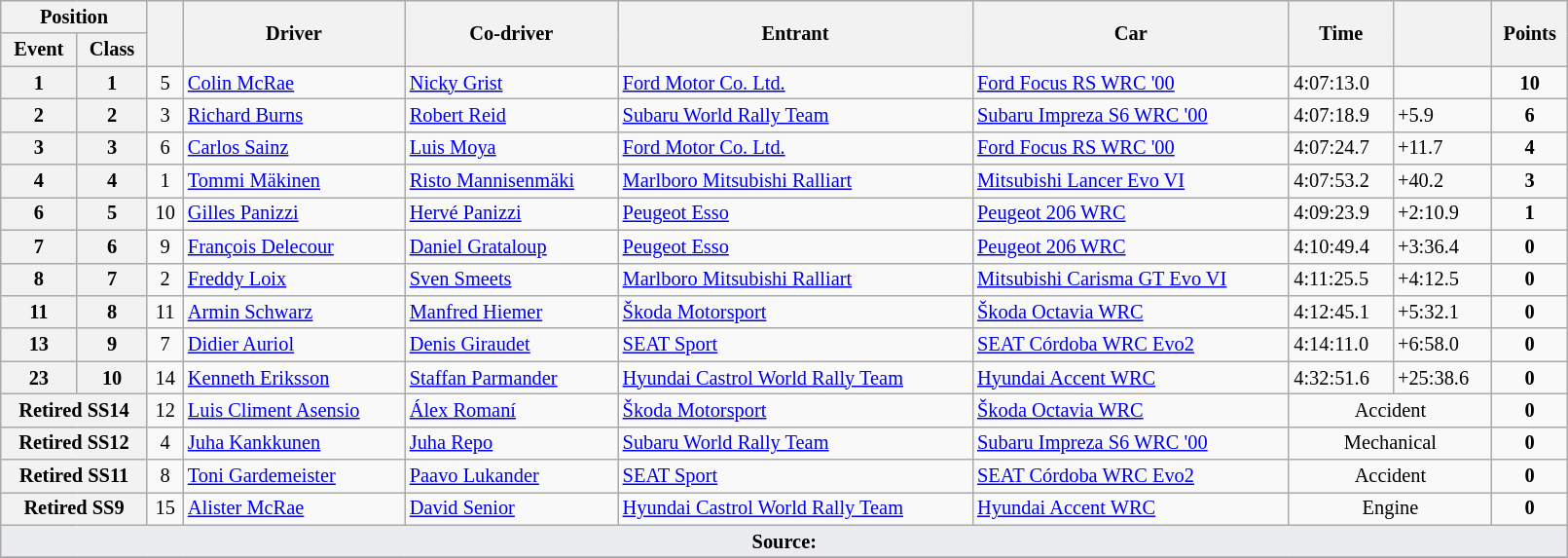<table class="wikitable" width=85% style="font-size: 85%;">
<tr>
<th colspan="2">Position</th>
<th rowspan="2"></th>
<th rowspan="2">Driver</th>
<th rowspan="2">Co-driver</th>
<th rowspan="2">Entrant</th>
<th rowspan="2">Car</th>
<th rowspan="2">Time</th>
<th rowspan="2"></th>
<th rowspan="2">Points</th>
</tr>
<tr>
<th>Event</th>
<th>Class</th>
</tr>
<tr>
<th>1</th>
<th>1</th>
<td align="center">5</td>
<td> <a href='#'>Colin McRae</a></td>
<td> <a href='#'>Nicky Grist</a></td>
<td> <a href='#'>Ford Motor Co. Ltd.</a></td>
<td><a href='#'>Ford Focus RS WRC '00</a></td>
<td>4:07:13.0</td>
<td></td>
<td align="center"><strong>10</strong></td>
</tr>
<tr>
<th>2</th>
<th>2</th>
<td align="center">3</td>
<td> <a href='#'>Richard Burns</a></td>
<td> <a href='#'>Robert Reid</a></td>
<td> <a href='#'>Subaru World Rally Team</a></td>
<td><a href='#'>Subaru Impreza S6 WRC '00</a></td>
<td>4:07:18.9</td>
<td>+5.9</td>
<td align="center"><strong>6</strong></td>
</tr>
<tr>
<th>3</th>
<th>3</th>
<td align="center">6</td>
<td> <a href='#'>Carlos Sainz</a></td>
<td> <a href='#'>Luis Moya</a></td>
<td> <a href='#'>Ford Motor Co. Ltd.</a></td>
<td><a href='#'>Ford Focus RS WRC '00</a></td>
<td>4:07:24.7</td>
<td>+11.7</td>
<td align="center"><strong>4</strong></td>
</tr>
<tr>
<th>4</th>
<th>4</th>
<td align="center">1</td>
<td> <a href='#'>Tommi Mäkinen</a></td>
<td> <a href='#'>Risto Mannisenmäki</a></td>
<td> <a href='#'>Marlboro Mitsubishi Ralliart</a></td>
<td><a href='#'>Mitsubishi Lancer Evo VI</a></td>
<td>4:07:53.2</td>
<td>+40.2</td>
<td align="center"><strong>3</strong></td>
</tr>
<tr>
<th>6</th>
<th>5</th>
<td align="center">10</td>
<td> <a href='#'>Gilles Panizzi</a></td>
<td> <a href='#'>Hervé Panizzi</a></td>
<td> <a href='#'>Peugeot Esso</a></td>
<td><a href='#'>Peugeot 206 WRC</a></td>
<td>4:09:23.9</td>
<td>+2:10.9</td>
<td align="center"><strong>1</strong></td>
</tr>
<tr>
<th>7</th>
<th>6</th>
<td align="center">9</td>
<td> <a href='#'>François Delecour</a></td>
<td> <a href='#'>Daniel Grataloup</a></td>
<td> <a href='#'>Peugeot Esso</a></td>
<td><a href='#'>Peugeot 206 WRC</a></td>
<td>4:10:49.4</td>
<td>+3:36.4</td>
<td align="center"><strong>0</strong></td>
</tr>
<tr>
<th>8</th>
<th>7</th>
<td align="center">2</td>
<td> <a href='#'>Freddy Loix</a></td>
<td> <a href='#'>Sven Smeets</a></td>
<td> <a href='#'>Marlboro Mitsubishi Ralliart</a></td>
<td><a href='#'>Mitsubishi Carisma GT Evo VI</a></td>
<td>4:11:25.5</td>
<td>+4:12.5</td>
<td align="center"><strong>0</strong></td>
</tr>
<tr>
<th>11</th>
<th>8</th>
<td align="center">11</td>
<td> <a href='#'>Armin Schwarz</a></td>
<td> <a href='#'>Manfred Hiemer</a></td>
<td> <a href='#'>Škoda Motorsport</a></td>
<td><a href='#'>Škoda Octavia WRC</a></td>
<td>4:12:45.1</td>
<td>+5:32.1</td>
<td align="center"><strong>0</strong></td>
</tr>
<tr>
<th>13</th>
<th>9</th>
<td align="center">7</td>
<td> <a href='#'>Didier Auriol</a></td>
<td> <a href='#'>Denis Giraudet</a></td>
<td> <a href='#'>SEAT Sport</a></td>
<td><a href='#'>SEAT Córdoba WRC Evo2</a></td>
<td>4:14:11.0</td>
<td>+6:58.0</td>
<td align="center"><strong>0</strong></td>
</tr>
<tr>
<th>23</th>
<th>10</th>
<td align="center">14</td>
<td> <a href='#'>Kenneth Eriksson</a></td>
<td> <a href='#'>Staffan Parmander</a></td>
<td> <a href='#'>Hyundai Castrol World Rally Team</a></td>
<td><a href='#'>Hyundai Accent WRC</a></td>
<td>4:32:51.6</td>
<td>+25:38.6</td>
<td align="center"><strong>0</strong></td>
</tr>
<tr>
<th colspan="2">Retired SS14</th>
<td align="center">12</td>
<td> <a href='#'>Luis Climent Asensio</a></td>
<td> <a href='#'>Álex Romaní</a></td>
<td> <a href='#'>Škoda Motorsport</a></td>
<td><a href='#'>Škoda Octavia WRC</a></td>
<td align="center" colspan="2">Accident</td>
<td align="center"><strong>0</strong></td>
</tr>
<tr>
<th colspan="2">Retired SS12</th>
<td align="center">4</td>
<td> <a href='#'>Juha Kankkunen</a></td>
<td> <a href='#'>Juha Repo</a></td>
<td> <a href='#'>Subaru World Rally Team</a></td>
<td><a href='#'>Subaru Impreza S6 WRC '00</a></td>
<td align="center" colspan="2">Mechanical</td>
<td align="center"><strong>0</strong></td>
</tr>
<tr>
<th colspan="2">Retired SS11</th>
<td align="center">8</td>
<td> <a href='#'>Toni Gardemeister</a></td>
<td> <a href='#'>Paavo Lukander</a></td>
<td> <a href='#'>SEAT Sport</a></td>
<td><a href='#'>SEAT Córdoba WRC Evo2</a></td>
<td align="center" colspan="2">Accident</td>
<td align="center"><strong>0</strong></td>
</tr>
<tr>
<th colspan="2">Retired SS9</th>
<td align="center">15</td>
<td> <a href='#'>Alister McRae</a></td>
<td> <a href='#'>David Senior</a></td>
<td> <a href='#'>Hyundai Castrol World Rally Team</a></td>
<td><a href='#'>Hyundai Accent WRC</a></td>
<td align="center" colspan="2">Engine</td>
<td align="center"><strong>0</strong></td>
</tr>
<tr>
<td style="background-color:#EAECF0; text-align:center" colspan="10"><strong>Source:</strong></td>
</tr>
<tr>
</tr>
</table>
